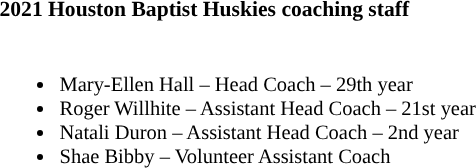<table class="toccolours" style="text-align: left; font-size:90%;">
<tr>
<th colspan="9">2021 Houston Baptist Huskies coaching staff</th>
</tr>
<tr>
<td style="font-size: 95%;" valign="top"><br><ul><li>Mary-Ellen Hall – Head Coach – 29th year</li><li>Roger Willhite – Assistant Head Coach – 21st year</li><li>Natali Duron – Assistant Head Coach – 2nd year</li><li>Shae Bibby – Volunteer Assistant Coach</li></ul></td>
</tr>
</table>
